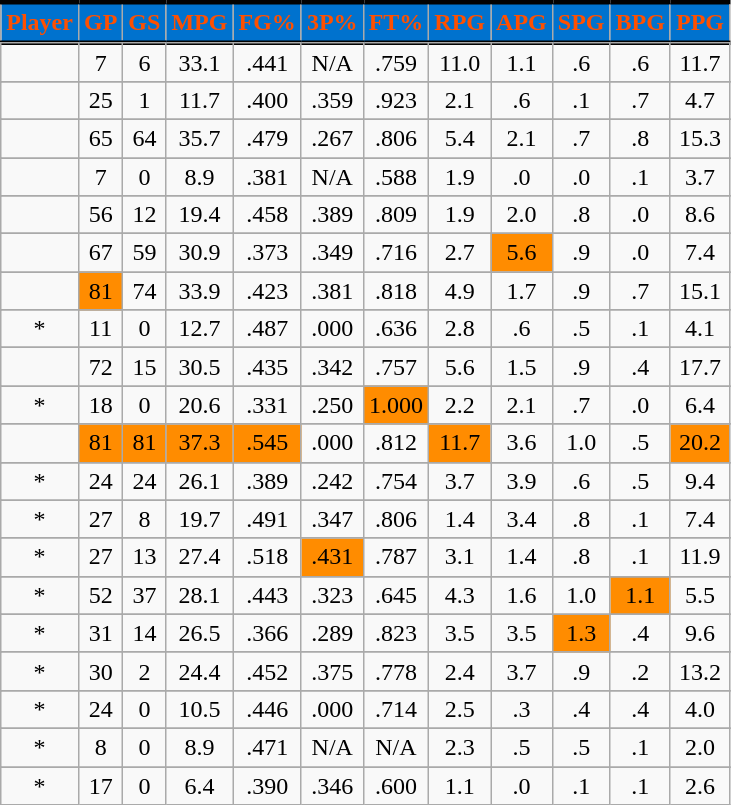<table class="wikitable sortable" style="text-align:right;">
<tr>
<th style="background:#0072CE; color:#FE5000; border-top:#010101 3px solid; border-bottom:#010101 3px solid;">Player</th>
<th style="background:#0072CE; color:#FE5000; border-top:#010101 3px solid; border-bottom:#010101 3px solid;">GP</th>
<th style="background:#0072CE; color:#FE5000; border-top:#010101 3px solid; border-bottom:#010101 3px solid;">GS</th>
<th style="background:#0072CE; color:#FE5000; border-top:#010101 3px solid; border-bottom:#010101 3px solid;">MPG</th>
<th style="background:#0072CE; color:#FE5000; border-top:#010101 3px solid; border-bottom:#010101 3px solid;">FG%</th>
<th style="background:#0072CE; color:#FE5000; border-top:#010101 3px solid; border-bottom:#010101 3px solid;">3P%</th>
<th style="background:#0072CE; color:#FE5000; border-top:#010101 3px solid; border-bottom:#010101 3px solid;">FT%</th>
<th style="background:#0072CE; color:#FE5000; border-top:#010101 3px solid; border-bottom:#010101 3px solid;">RPG</th>
<th style="background:#0072CE; color:#FE5000; border-top:#010101 3px solid; border-bottom:#010101 3px solid;">APG</th>
<th style="background:#0072CE; color:#FE5000; border-top:#010101 3px solid; border-bottom:#010101 3px solid;">SPG</th>
<th style="background:#0072CE; color:#FE5000; border-top:#010101 3px solid; border-bottom:#010101 3px solid;">BPG</th>
<th style="background:#0072CE; color:#FE5000; border-top:#010101 3px solid; border-bottom:#010101 3px solid;">PPG</th>
</tr>
<tr>
</tr>
<tr align="center">
<td></td>
<td>7</td>
<td>6</td>
<td>33.1</td>
<td>.441</td>
<td>N/A</td>
<td>.759</td>
<td>11.0</td>
<td>1.1</td>
<td>.6</td>
<td>.6</td>
<td>11.7</td>
</tr>
<tr>
</tr>
<tr align="center">
<td></td>
<td>25</td>
<td>1</td>
<td>11.7</td>
<td>.400</td>
<td>.359</td>
<td>.923</td>
<td>2.1</td>
<td>.6</td>
<td>.1</td>
<td>.7</td>
<td>4.7</td>
</tr>
<tr>
</tr>
<tr align="center">
<td></td>
<td>65</td>
<td>64</td>
<td>35.7</td>
<td>.479</td>
<td>.267</td>
<td>.806</td>
<td>5.4</td>
<td>2.1</td>
<td>.7</td>
<td>.8</td>
<td>15.3</td>
</tr>
<tr>
</tr>
<tr align="center">
<td></td>
<td>7</td>
<td>0</td>
<td>8.9</td>
<td>.381</td>
<td>N/A</td>
<td>.588</td>
<td>1.9</td>
<td>.0</td>
<td>.0</td>
<td>.1</td>
<td>3.7</td>
</tr>
<tr>
</tr>
<tr align="center">
<td></td>
<td>56</td>
<td>12</td>
<td>19.4</td>
<td>.458</td>
<td>.389</td>
<td>.809</td>
<td>1.9</td>
<td>2.0</td>
<td>.8</td>
<td>.0</td>
<td>8.6</td>
</tr>
<tr>
</tr>
<tr align="center">
<td></td>
<td>67</td>
<td>59</td>
<td>30.9</td>
<td>.373</td>
<td>.349</td>
<td>.716</td>
<td>2.7</td>
<td style="background:#ff8c00;">5.6</td>
<td>.9</td>
<td>.0</td>
<td>7.4</td>
</tr>
<tr>
</tr>
<tr align="center">
<td></td>
<td style="background:#ff8c00;">81</td>
<td>74</td>
<td>33.9</td>
<td>.423</td>
<td>.381</td>
<td>.818</td>
<td>4.9</td>
<td>1.7</td>
<td>.9</td>
<td>.7</td>
<td>15.1</td>
</tr>
<tr>
</tr>
<tr align="center">
<td>*</td>
<td>11</td>
<td>0</td>
<td>12.7</td>
<td>.487</td>
<td>.000</td>
<td>.636</td>
<td>2.8</td>
<td>.6</td>
<td>.5</td>
<td>.1</td>
<td>4.1</td>
</tr>
<tr>
</tr>
<tr align="center">
<td></td>
<td>72</td>
<td>15</td>
<td>30.5</td>
<td>.435</td>
<td>.342</td>
<td>.757</td>
<td>5.6</td>
<td>1.5</td>
<td>.9</td>
<td>.4</td>
<td>17.7</td>
</tr>
<tr>
</tr>
<tr align="center">
<td>*</td>
<td>18</td>
<td>0</td>
<td>20.6</td>
<td>.331</td>
<td>.250</td>
<td style="background:#ff8c00;">1.000</td>
<td>2.2</td>
<td>2.1</td>
<td>.7</td>
<td>.0</td>
<td>6.4</td>
</tr>
<tr>
</tr>
<tr align="center">
<td></td>
<td style="background:#ff8c00;">81</td>
<td style="background:#ff8c00;">81</td>
<td style="background:#ff8c00;">37.3</td>
<td style="background:#ff8c00;">.545</td>
<td>.000</td>
<td>.812</td>
<td style="background:#ff8c00;">11.7</td>
<td>3.6</td>
<td>1.0</td>
<td>.5</td>
<td style="background:#ff8c00;">20.2</td>
</tr>
<tr>
</tr>
<tr align="center">
<td>*</td>
<td>24</td>
<td>24</td>
<td>26.1</td>
<td>.389</td>
<td>.242</td>
<td>.754</td>
<td>3.7</td>
<td>3.9</td>
<td>.6</td>
<td>.5</td>
<td>9.4</td>
</tr>
<tr>
</tr>
<tr align="center">
<td>*</td>
<td>27</td>
<td>8</td>
<td>19.7</td>
<td>.491</td>
<td>.347</td>
<td>.806</td>
<td>1.4</td>
<td>3.4</td>
<td>.8</td>
<td>.1</td>
<td>7.4</td>
</tr>
<tr>
</tr>
<tr align="center">
<td>*</td>
<td>27</td>
<td>13</td>
<td>27.4</td>
<td>.518</td>
<td style="background:#ff8c00;">.431</td>
<td>.787</td>
<td>3.1</td>
<td>1.4</td>
<td>.8</td>
<td>.1</td>
<td>11.9</td>
</tr>
<tr>
</tr>
<tr align="center">
<td>*</td>
<td>52</td>
<td>37</td>
<td>28.1</td>
<td>.443</td>
<td>.323</td>
<td>.645</td>
<td>4.3</td>
<td>1.6</td>
<td>1.0</td>
<td style="background:#ff8c00;">1.1</td>
<td>5.5</td>
</tr>
<tr>
</tr>
<tr align="center">
<td>*</td>
<td>31</td>
<td>14</td>
<td>26.5</td>
<td>.366</td>
<td>.289</td>
<td>.823</td>
<td>3.5</td>
<td>3.5</td>
<td style="background:#ff8c00;">1.3</td>
<td>.4</td>
<td>9.6</td>
</tr>
<tr>
</tr>
<tr align="center">
<td>*</td>
<td>30</td>
<td>2</td>
<td>24.4</td>
<td>.452</td>
<td>.375</td>
<td>.778</td>
<td>2.4</td>
<td>3.7</td>
<td>.9</td>
<td>.2</td>
<td>13.2</td>
</tr>
<tr>
</tr>
<tr align="center">
<td>*</td>
<td>24</td>
<td>0</td>
<td>10.5</td>
<td>.446</td>
<td>.000</td>
<td>.714</td>
<td>2.5</td>
<td>.3</td>
<td>.4</td>
<td>.4</td>
<td>4.0</td>
</tr>
<tr>
</tr>
<tr align="center">
<td>*</td>
<td>8</td>
<td>0</td>
<td>8.9</td>
<td>.471</td>
<td>N/A</td>
<td>N/A</td>
<td>2.3</td>
<td>.5</td>
<td>.5</td>
<td>.1</td>
<td>2.0</td>
</tr>
<tr>
</tr>
<tr align="center">
<td>*</td>
<td>17</td>
<td>0</td>
<td>6.4</td>
<td>.390</td>
<td>.346</td>
<td>.600</td>
<td>1.1</td>
<td>.0</td>
<td>.1</td>
<td>.1</td>
<td>2.6</td>
</tr>
</table>
